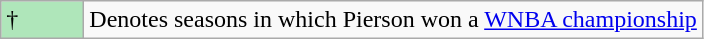<table class="wikitable">
<tr>
<td style="background:#afe6ba; width:3em;">†</td>
<td>Denotes seasons in which Pierson won a <a href='#'>WNBA championship</a></td>
</tr>
</table>
